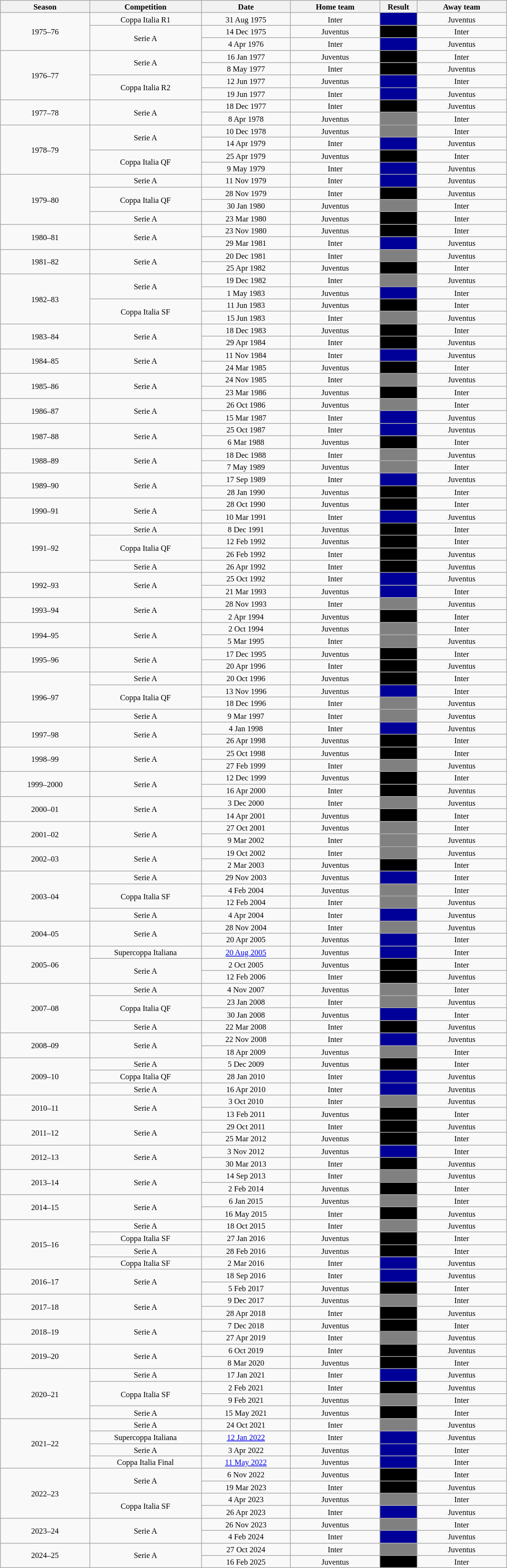<table class="wikitable" style="text-align: center; width=20%; font-size: 11px">
<tr>
<th rowspan=1 width=12%>Season</th>
<th rowspan=1 width=15%>Competition</th>
<th rowspan=1 width=12%>Date</th>
<th rowspan=1 width=12%>Home team</th>
<th rowspan=1 width=5%>Result</th>
<th rowspan=1 width=12%>Away team</th>
</tr>
<tr>
<td rowspan=3>1975–76</td>
<td>Coppa Italia R1</td>
<td>31 Aug 1975</td>
<td>Inter</td>
<td style="background:#009;"></td>
<td>Juventus</td>
</tr>
<tr>
<td rowspan=2>Serie A</td>
<td>14 Dec 1975</td>
<td>Juventus</td>
<td bgcolor=000000></td>
<td>Inter</td>
</tr>
<tr>
<td>4 Apr 1976</td>
<td>Inter</td>
<td style="background:#009;"></td>
<td>Juventus</td>
</tr>
<tr>
<td rowspan=4>1976–77</td>
<td rowspan=2>Serie A</td>
<td>16 Jan 1977</td>
<td>Juventus</td>
<td bgcolor=000000></td>
<td>Inter</td>
</tr>
<tr>
<td>8 May 1977</td>
<td>Inter</td>
<td bgcolor=000000></td>
<td>Juventus</td>
</tr>
<tr>
<td rowspan=2>Coppa Italia R2</td>
<td>12 Jun 1977</td>
<td>Juventus</td>
<td style="background:#009;"></td>
<td>Inter</td>
</tr>
<tr>
<td>19 Jun 1977</td>
<td>Inter</td>
<td style="background:#009;"></td>
<td>Juventus</td>
</tr>
<tr>
<td rowspan=2>1977–78</td>
<td rowspan=2>Serie A</td>
<td>18 Dec 1977</td>
<td>Inter</td>
<td bgcolor=000000></td>
<td>Juventus</td>
</tr>
<tr>
<td>8 Apr 1978</td>
<td>Juventus</td>
<td bgcolor=808080></td>
<td>Inter</td>
</tr>
<tr>
<td rowspan=4>1978–79</td>
<td rowspan=2>Serie A</td>
<td>10 Dec 1978</td>
<td>Juventus</td>
<td bgcolor=808080></td>
<td>Inter</td>
</tr>
<tr>
<td>14 Apr 1979</td>
<td>Inter</td>
<td style="background:#009;"></td>
<td>Juventus</td>
</tr>
<tr>
<td rowspan=2>Coppa Italia QF</td>
<td>25 Apr 1979</td>
<td>Juventus</td>
<td bgcolor=000000></td>
<td>Inter</td>
</tr>
<tr>
<td>9 May 1979</td>
<td>Inter</td>
<td style="background:#009;"></td>
<td>Juventus</td>
</tr>
<tr>
<td rowspan=4>1979–80</td>
<td>Serie A</td>
<td>11 Nov 1979</td>
<td>Inter</td>
<td style="background:#009;"></td>
<td>Juventus</td>
</tr>
<tr>
<td rowspan=2>Coppa Italia QF</td>
<td>28 Nov 1979</td>
<td>Inter</td>
<td bgcolor=000000></td>
<td>Juventus</td>
</tr>
<tr>
<td>30 Jan 1980</td>
<td>Juventus</td>
<td bgcolor=808080></td>
<td>Inter</td>
</tr>
<tr>
<td>Serie A</td>
<td>23 Mar 1980</td>
<td>Juventus</td>
<td bgcolor=000000></td>
<td>Inter</td>
</tr>
<tr>
<td rowspan=2>1980–81</td>
<td rowspan=2>Serie A</td>
<td>23 Nov 1980</td>
<td>Juventus</td>
<td bgcolor=000000></td>
<td>Inter</td>
</tr>
<tr>
<td>29 Mar 1981</td>
<td>Inter</td>
<td style="background:#009;"></td>
<td>Juventus</td>
</tr>
<tr>
<td rowspan=2>1981–82</td>
<td rowspan=2>Serie A</td>
<td>20 Dec 1981</td>
<td>Inter</td>
<td bgcolor=808080></td>
<td>Juventus</td>
</tr>
<tr>
<td>25 Apr 1982</td>
<td>Juventus</td>
<td bgcolor=000000></td>
<td>Inter</td>
</tr>
<tr>
<td rowspan=4>1982–83</td>
<td rowspan=2>Serie A</td>
<td>19 Dec 1982</td>
<td>Inter</td>
<td bgcolor=808080></td>
<td>Juventus</td>
</tr>
<tr>
<td>1 May 1983</td>
<td>Juventus</td>
<td style="background:#009;"></td>
<td>Inter</td>
</tr>
<tr>
<td rowspan=2>Coppa Italia SF</td>
<td>11 Jun 1983</td>
<td>Juventus</td>
<td bgcolor=000000></td>
<td>Inter</td>
</tr>
<tr>
<td>15 Jun 1983</td>
<td>Inter</td>
<td bgcolor=808080></td>
<td>Juventus</td>
</tr>
<tr>
<td rowspan=2>1983–84</td>
<td rowspan=2>Serie A</td>
<td>18 Dec 1983</td>
<td>Juventus</td>
<td bgcolor=000000></td>
<td>Inter</td>
</tr>
<tr>
<td>29 Apr 1984</td>
<td>Inter</td>
<td bgcolor=000000></td>
<td>Juventus</td>
</tr>
<tr>
<td rowspan=2>1984–85</td>
<td rowspan=2>Serie A</td>
<td>11 Nov 1984</td>
<td>Inter</td>
<td style="background:#009;"></td>
<td>Juventus</td>
</tr>
<tr>
<td>24 Mar 1985</td>
<td>Juventus</td>
<td bgcolor=000000></td>
<td>Inter</td>
</tr>
<tr>
<td rowspan=2>1985–86</td>
<td rowspan=2>Serie A</td>
<td>24 Nov 1985</td>
<td>Inter</td>
<td bgcolor=808080></td>
<td>Juventus</td>
</tr>
<tr>
<td>23 Mar 1986</td>
<td>Juventus</td>
<td bgcolor=000000></td>
<td>Inter</td>
</tr>
<tr>
<td rowspan=2>1986–87</td>
<td rowspan=2>Serie A</td>
<td>26 Oct 1986</td>
<td>Juventus</td>
<td bgcolor=808080></td>
<td>Inter</td>
</tr>
<tr>
<td>15 Mar 1987</td>
<td>Inter</td>
<td style="background:#009;"></td>
<td>Juventus</td>
</tr>
<tr>
<td rowspan=2>1987–88</td>
<td rowspan=2>Serie A</td>
<td>25 Oct 1987</td>
<td>Inter</td>
<td style="background:#009;"></td>
<td>Juventus</td>
</tr>
<tr>
<td>6 Mar 1988</td>
<td>Juventus</td>
<td bgcolor=000000></td>
<td>Inter</td>
</tr>
<tr>
<td rowspan=2>1988–89</td>
<td rowspan=2>Serie A</td>
<td>18 Dec 1988</td>
<td>Inter</td>
<td bgcolor=808080></td>
<td>Juventus</td>
</tr>
<tr>
<td>7 May 1989</td>
<td>Juventus</td>
<td bgcolor=808080></td>
<td>Inter</td>
</tr>
<tr>
<td rowspan=2>1989–90</td>
<td rowspan=2>Serie A</td>
<td>17 Sep 1989</td>
<td>Inter</td>
<td style="background:#009;"></td>
<td>Juventus</td>
</tr>
<tr>
<td>28 Jan 1990</td>
<td>Juventus</td>
<td bgcolor=000000></td>
<td>Inter</td>
</tr>
<tr>
<td rowspan=2>1990–91</td>
<td rowspan=2>Serie A</td>
<td>28 Oct 1990</td>
<td>Juventus</td>
<td bgcolor=000000></td>
<td>Inter</td>
</tr>
<tr>
<td>10 Mar 1991</td>
<td>Inter</td>
<td style="background:#009;"></td>
<td>Juventus</td>
</tr>
<tr>
<td rowspan=4>1991–92</td>
<td>Serie A</td>
<td>8 Dec 1991</td>
<td>Juventus</td>
<td bgcolor=000000></td>
<td>Inter</td>
</tr>
<tr>
<td rowspan=2>Coppa Italia QF</td>
<td>12 Feb 1992</td>
<td>Juventus</td>
<td bgcolor=000000></td>
<td>Inter</td>
</tr>
<tr>
<td>26 Feb 1992</td>
<td>Inter</td>
<td bgcolor=000000></td>
<td>Juventus</td>
</tr>
<tr>
<td>Serie A</td>
<td>26 Apr 1992</td>
<td>Inter</td>
<td bgcolor=000000></td>
<td>Juventus</td>
</tr>
<tr>
<td rowspan=2>1992–93</td>
<td rowspan=2>Serie A</td>
<td>25 Oct 1992</td>
<td>Inter</td>
<td style="background:#009;"></td>
<td>Juventus</td>
</tr>
<tr>
<td>21 Mar 1993</td>
<td>Juventus</td>
<td style="background:#009;"></td>
<td>Inter</td>
</tr>
<tr>
<td rowspan=2>1993–94</td>
<td rowspan=2>Serie A</td>
<td>28 Nov 1993</td>
<td>Inter</td>
<td bgcolor=808080></td>
<td>Juventus</td>
</tr>
<tr>
<td>2 Apr 1994</td>
<td>Juventus</td>
<td bgcolor=000000></td>
<td>Inter</td>
</tr>
<tr>
<td rowspan=2>1994–95</td>
<td rowspan=2>Serie A</td>
<td>2 Oct 1994</td>
<td>Juventus</td>
<td bgcolor=808080></td>
<td>Inter</td>
</tr>
<tr>
<td>5 Mar 1995</td>
<td>Inter</td>
<td bgcolor=808080></td>
<td>Juventus</td>
</tr>
<tr>
<td rowspan=2>1995–96</td>
<td rowspan=2>Serie A</td>
<td>17 Dec 1995</td>
<td>Juventus</td>
<td bgcolor=000000></td>
<td>Inter</td>
</tr>
<tr>
<td>20 Apr 1996</td>
<td>Inter</td>
<td bgcolor=000000></td>
<td>Juventus</td>
</tr>
<tr>
<td rowspan=4>1996–97</td>
<td>Serie A</td>
<td>20 Oct 1996</td>
<td>Juventus</td>
<td bgcolor=000000></td>
<td>Inter</td>
</tr>
<tr>
<td rowspan=2>Coppa Italia QF</td>
<td>13 Nov 1996</td>
<td>Juventus</td>
<td style="background:#009;"></td>
<td>Inter</td>
</tr>
<tr>
<td>18 Dec 1996</td>
<td>Inter</td>
<td bgcolor=808080></td>
<td>Juventus</td>
</tr>
<tr>
<td>Serie A</td>
<td>9 Mar 1997</td>
<td>Inter</td>
<td bgcolor=808080></td>
<td>Juventus</td>
</tr>
<tr>
<td rowspan=2>1997–98</td>
<td rowspan=2>Serie A</td>
<td>4 Jan 1998</td>
<td>Inter</td>
<td style="background:#009;"></td>
<td>Juventus</td>
</tr>
<tr>
<td>26 Apr 1998</td>
<td>Juventus</td>
<td bgcolor=000000></td>
<td>Inter</td>
</tr>
<tr>
<td rowspan=2>1998–99</td>
<td rowspan=2>Serie A</td>
<td>25 Oct 1998</td>
<td>Juventus</td>
<td bgcolor=000000></td>
<td>Inter</td>
</tr>
<tr>
<td>27 Feb 1999</td>
<td>Inter</td>
<td bgcolor=808080></td>
<td>Juventus</td>
</tr>
<tr>
<td rowspan=2>1999–2000</td>
<td rowspan=2>Serie A</td>
<td>12 Dec 1999</td>
<td>Juventus</td>
<td bgcolor=000000></td>
<td>Inter</td>
</tr>
<tr>
<td>16 Apr 2000</td>
<td>Inter</td>
<td bgcolor=000000></td>
<td>Juventus</td>
</tr>
<tr>
<td rowspan=2>2000–01</td>
<td rowspan=2>Serie A</td>
<td>3 Dec 2000</td>
<td>Inter</td>
<td bgcolor=808080></td>
<td>Juventus</td>
</tr>
<tr>
<td>14 Apr 2001</td>
<td>Juventus</td>
<td bgcolor=000000></td>
<td>Inter</td>
</tr>
<tr>
<td rowspan=2>2001–02</td>
<td rowspan=2>Serie A</td>
<td>27 Oct 2001</td>
<td>Juventus</td>
<td bgcolor=808080></td>
<td>Inter</td>
</tr>
<tr>
<td>9 Mar 2002</td>
<td>Inter</td>
<td bgcolor=808080></td>
<td>Juventus</td>
</tr>
<tr>
<td rowspan=2>2002–03</td>
<td rowspan=2>Serie A</td>
<td>19 Oct 2002</td>
<td>Inter</td>
<td bgcolor=808080></td>
<td>Juventus</td>
</tr>
<tr>
<td>2 Mar 2003</td>
<td>Juventus</td>
<td bgcolor=000000></td>
<td>Inter</td>
</tr>
<tr>
<td rowspan=4>2003–04</td>
<td>Serie A</td>
<td>29 Nov 2003</td>
<td>Juventus</td>
<td style="background:#009;"></td>
<td>Inter</td>
</tr>
<tr>
<td rowspan=2>Coppa Italia SF</td>
<td>4 Feb 2004</td>
<td>Juventus</td>
<td bgcolor=808080></td>
<td>Inter</td>
</tr>
<tr>
<td>12 Feb 2004</td>
<td>Inter</td>
<td bgcolor=808080></td>
<td>Juventus</td>
</tr>
<tr>
<td>Serie A</td>
<td>4 Apr 2004</td>
<td>Inter</td>
<td style="background:#009;"></td>
<td>Juventus</td>
</tr>
<tr>
<td rowspan=2>2004–05</td>
<td rowspan=2>Serie A</td>
<td>28 Nov 2004</td>
<td>Inter</td>
<td bgcolor=808080></td>
<td>Juventus</td>
</tr>
<tr>
<td>20 Apr 2005</td>
<td>Juventus</td>
<td style="background:#009;"></td>
<td>Inter</td>
</tr>
<tr>
<td rowspan=3>2005–06</td>
<td>Supercoppa Italiana</td>
<td><a href='#'>20 Aug 2005</a></td>
<td>Juventus</td>
<td style="background:#009;"></td>
<td>Inter</td>
</tr>
<tr>
<td rowspan=2>Serie A</td>
<td>2 Oct 2005</td>
<td>Juventus</td>
<td bgcolor=000000></td>
<td>Inter</td>
</tr>
<tr>
<td>12 Feb 2006</td>
<td>Inter</td>
<td bgcolor=000000></td>
<td>Juventus</td>
</tr>
<tr>
<td rowspan=4>2007–08</td>
<td>Serie A</td>
<td>4 Nov 2007</td>
<td>Juventus</td>
<td bgcolor=808080></td>
<td>Inter</td>
</tr>
<tr>
<td rowspan=2>Coppa Italia QF</td>
<td>23 Jan 2008</td>
<td>Inter</td>
<td bgcolor=808080></td>
<td>Juventus</td>
</tr>
<tr>
<td>30 Jan 2008</td>
<td>Juventus</td>
<td style="background:#009;"></td>
<td>Inter</td>
</tr>
<tr>
<td>Serie A</td>
<td>22 Mar 2008</td>
<td>Inter</td>
<td bgcolor=000000></td>
<td>Juventus</td>
</tr>
<tr>
<td rowspan=2>2008–09</td>
<td rowspan=2>Serie A</td>
<td>22 Nov 2008</td>
<td>Inter</td>
<td style="background:#009;"></td>
<td>Juventus</td>
</tr>
<tr>
<td>18 Apr 2009</td>
<td>Juventus</td>
<td bgcolor=808080></td>
<td>Inter</td>
</tr>
<tr>
<td rowspan=3>2009–10</td>
<td>Serie A</td>
<td>5 Dec 2009</td>
<td>Juventus</td>
<td bgcolor=000000></td>
<td>Inter</td>
</tr>
<tr>
<td>Coppa Italia QF</td>
<td>28 Jan 2010</td>
<td>Inter</td>
<td style="background:#009;"></td>
<td>Juventus</td>
</tr>
<tr>
<td>Serie A</td>
<td>16 Apr 2010</td>
<td>Inter</td>
<td style="background:#009;"></td>
<td>Juventus</td>
</tr>
<tr>
<td rowspan=2>2010–11</td>
<td rowspan=2>Serie A</td>
<td>3 Oct 2010</td>
<td>Inter</td>
<td bgcolor=808080></td>
<td>Juventus</td>
</tr>
<tr>
<td>13 Feb 2011</td>
<td>Juventus</td>
<td bgcolor=000000></td>
<td>Inter</td>
</tr>
<tr>
<td rowspan=2>2011–12</td>
<td rowspan=2>Serie A</td>
<td>29 Oct 2011</td>
<td>Inter</td>
<td bgcolor=000000></td>
<td>Juventus</td>
</tr>
<tr>
<td>25 Mar 2012</td>
<td>Juventus</td>
<td bgcolor=000000></td>
<td>Inter</td>
</tr>
<tr>
<td rowspan=2>2012–13</td>
<td rowspan=2>Serie A</td>
<td>3 Nov 2012</td>
<td>Juventus</td>
<td style="background:#009;"></td>
<td>Inter</td>
</tr>
<tr>
<td>30 Mar 2013</td>
<td>Inter</td>
<td bgcolor=000000></td>
<td>Juventus</td>
</tr>
<tr>
<td rowspan=2>2013–14</td>
<td rowspan=2>Serie A</td>
<td>14 Sep 2013</td>
<td>Inter</td>
<td bgcolor=808080></td>
<td>Juventus</td>
</tr>
<tr>
<td>2 Feb 2014</td>
<td>Juventus</td>
<td bgcolor=000000></td>
<td>Inter</td>
</tr>
<tr>
<td rowspan=2>2014–15</td>
<td rowspan=2>Serie A</td>
<td>6 Jan 2015</td>
<td>Juventus</td>
<td bgcolor=808080></td>
<td>Inter</td>
</tr>
<tr>
<td>16 May 2015</td>
<td>Inter</td>
<td bgcolor=000000></td>
<td>Juventus</td>
</tr>
<tr>
<td rowspan=4>2015–16</td>
<td>Serie A</td>
<td>18 Oct 2015</td>
<td>Inter</td>
<td bgcolor=808080></td>
<td>Juventus</td>
</tr>
<tr>
<td>Coppa Italia SF</td>
<td>27 Jan 2016</td>
<td>Juventus</td>
<td bgcolor=000000></td>
<td>Inter</td>
</tr>
<tr>
<td>Serie A</td>
<td>28 Feb 2016</td>
<td>Juventus</td>
<td bgcolor=000000></td>
<td>Inter</td>
</tr>
<tr>
<td>Coppa Italia SF</td>
<td>2 Mar 2016</td>
<td>Inter</td>
<td style="background:#009;"></td>
<td>Juventus</td>
</tr>
<tr>
<td rowspan=2>2016–17</td>
<td rowspan=2>Serie A</td>
<td>18 Sep 2016</td>
<td>Inter</td>
<td style="background:#009;"></td>
<td>Juventus</td>
</tr>
<tr>
<td>5 Feb 2017</td>
<td>Juventus</td>
<td bgcolor=000000></td>
<td>Inter</td>
</tr>
<tr>
<td rowspan=2>2017–18</td>
<td rowspan=2>Serie A</td>
<td>9 Dec 2017</td>
<td>Juventus</td>
<td bgcolor=808080></td>
<td>Inter</td>
</tr>
<tr>
<td>28 Apr 2018</td>
<td>Inter</td>
<td bgcolor=000000></td>
<td>Juventus</td>
</tr>
<tr>
<td rowspan=2>2018–19</td>
<td rowspan=2>Serie A</td>
<td>7 Dec 2018</td>
<td>Juventus</td>
<td bgcolor=000000></td>
<td>Inter</td>
</tr>
<tr>
<td>27 Apr 2019</td>
<td>Inter</td>
<td bgcolor=808080></td>
<td>Juventus</td>
</tr>
<tr>
<td rowspan=2>2019–20</td>
<td rowspan=2>Serie A</td>
<td>6 Oct 2019</td>
<td>Inter</td>
<td bgcolor=000000></td>
<td>Juventus</td>
</tr>
<tr>
<td>8 Mar 2020</td>
<td>Juventus</td>
<td bgcolor=000000></td>
<td>Inter</td>
</tr>
<tr>
<td rowspan=4>2020–21</td>
<td>Serie A</td>
<td>17 Jan 2021</td>
<td>Inter</td>
<td style="background:#009;"></td>
<td>Juventus</td>
</tr>
<tr>
<td rowspan=2>Coppa Italia SF</td>
<td>2 Feb 2021</td>
<td>Inter</td>
<td bgcolor=000000></td>
<td>Juventus</td>
</tr>
<tr>
<td>9 Feb 2021</td>
<td>Juventus</td>
<td bgcolor=808080></td>
<td>Inter</td>
</tr>
<tr>
<td>Serie A</td>
<td>15 May 2021</td>
<td>Juventus</td>
<td bgcolor=000000></td>
<td>Inter</td>
</tr>
<tr>
<td rowspan=4>2021–22</td>
<td>Serie A</td>
<td>24 Oct 2021</td>
<td>Inter</td>
<td bgcolor=808080></td>
<td>Juventus</td>
</tr>
<tr>
<td>Supercoppa Italiana</td>
<td><a href='#'>12 Jan 2022</a></td>
<td>Inter</td>
<td style="background:#009;"></td>
<td>Juventus</td>
</tr>
<tr>
<td>Serie A</td>
<td>3 Apr 2022</td>
<td>Juventus</td>
<td style="background:#009;"></td>
<td>Inter</td>
</tr>
<tr>
<td>Coppa Italia Final</td>
<td><a href='#'>11 May 2022</a></td>
<td>Juventus</td>
<td style="background:#009;"></td>
<td>Inter</td>
</tr>
<tr>
<td rowspan=4>2022–23</td>
<td rowspan=2>Serie A</td>
<td>6 Nov 2022</td>
<td>Juventus</td>
<td bgcolor=000000></td>
<td>Inter</td>
</tr>
<tr>
<td>19 Mar 2023</td>
<td>Inter</td>
<td bgcolor=000000></td>
<td>Juventus</td>
</tr>
<tr>
<td rowspan=2>Coppa Italia SF</td>
<td>4 Apr 2023</td>
<td>Juventus</td>
<td bgcolor=808080></td>
<td>Inter</td>
</tr>
<tr>
<td>26 Apr 2023</td>
<td>Inter</td>
<td style="background:#009;"></td>
<td>Juventus</td>
</tr>
<tr>
<td rowspan=2>2023–24</td>
<td rowspan=2>Serie A</td>
<td>26 Nov 2023</td>
<td>Juventus</td>
<td bgcolor=808080></td>
<td>Inter</td>
</tr>
<tr>
<td>4 Feb 2024</td>
<td>Inter</td>
<td style="background:#009;"></td>
<td>Juventus</td>
</tr>
<tr>
<td rowspan=2>2024–25</td>
<td rowspan=2>Serie A</td>
<td>27 Oct 2024</td>
<td>Inter</td>
<td bgcolor=808080></td>
<td>Juventus</td>
</tr>
<tr>
<td>16 Feb 2025</td>
<td>Juventus</td>
<td bgcolor=000000></td>
<td>Inter</td>
</tr>
</table>
